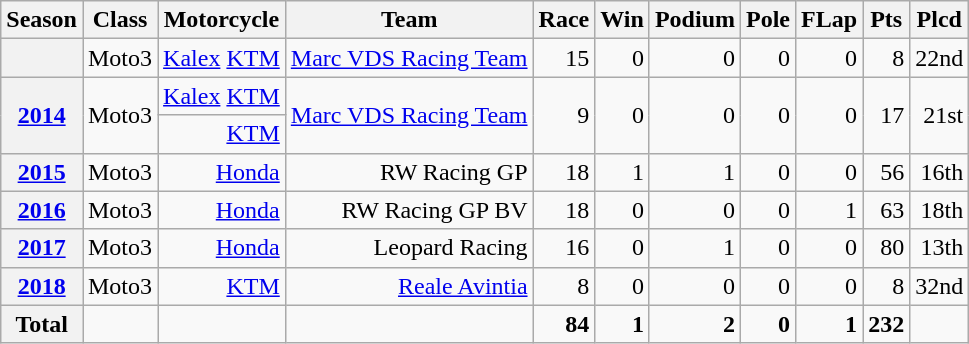<table class="wikitable">
<tr>
<th>Season</th>
<th>Class</th>
<th>Motorcycle</th>
<th>Team</th>
<th>Race</th>
<th>Win</th>
<th>Podium</th>
<th>Pole</th>
<th>FLap</th>
<th>Pts</th>
<th>Plcd</th>
</tr>
<tr align="right">
<th></th>
<td>Moto3</td>
<td><a href='#'>Kalex</a> <a href='#'>KTM</a></td>
<td><a href='#'>Marc VDS Racing Team</a></td>
<td>15</td>
<td>0</td>
<td>0</td>
<td>0</td>
<td>0</td>
<td>8</td>
<td>22nd</td>
</tr>
<tr align="right">
<th rowspan=2><a href='#'>2014</a></th>
<td rowspan=2>Moto3</td>
<td><a href='#'>Kalex</a> <a href='#'>KTM</a></td>
<td rowspan=2><a href='#'>Marc VDS Racing Team</a></td>
<td rowspan=2>9</td>
<td rowspan=2>0</td>
<td rowspan=2>0</td>
<td rowspan=2>0</td>
<td rowspan=2>0</td>
<td rowspan=2>17</td>
<td rowspan=2>21st</td>
</tr>
<tr align="right">
<td><a href='#'>KTM</a></td>
</tr>
<tr align="right">
<th><a href='#'>2015</a></th>
<td>Moto3</td>
<td><a href='#'>Honda</a></td>
<td>RW Racing GP</td>
<td>18</td>
<td>1</td>
<td>1</td>
<td>0</td>
<td>0</td>
<td>56</td>
<td>16th</td>
</tr>
<tr align="right">
<th><a href='#'>2016</a></th>
<td>Moto3</td>
<td><a href='#'>Honda</a></td>
<td>RW Racing GP BV</td>
<td>18</td>
<td>0</td>
<td>0</td>
<td>0</td>
<td>1</td>
<td>63</td>
<td>18th</td>
</tr>
<tr align="right">
<th><a href='#'>2017</a></th>
<td>Moto3</td>
<td><a href='#'>Honda</a></td>
<td>Leopard Racing</td>
<td>16</td>
<td>0</td>
<td>1</td>
<td>0</td>
<td>0</td>
<td>80</td>
<td>13th</td>
</tr>
<tr align="right">
<th><a href='#'>2018</a></th>
<td>Moto3</td>
<td><a href='#'>KTM</a></td>
<td><a href='#'>Reale Avintia</a></td>
<td>8</td>
<td>0</td>
<td>0</td>
<td>0</td>
<td>0</td>
<td>8</td>
<td>32nd</td>
</tr>
<tr align="right">
<th>Total</th>
<td></td>
<td></td>
<td></td>
<td><strong>84</strong></td>
<td><strong>1</strong></td>
<td><strong>2</strong></td>
<td><strong>0</strong></td>
<td><strong>1</strong></td>
<td><strong>232</strong></td>
<td></td>
</tr>
</table>
